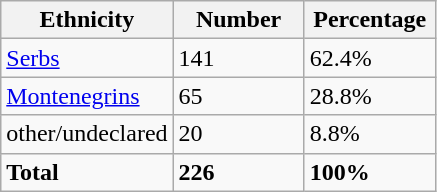<table class="wikitable">
<tr>
<th width="100px">Ethnicity</th>
<th width="80px">Number</th>
<th width="80px">Percentage</th>
</tr>
<tr>
<td><a href='#'>Serbs</a></td>
<td>141</td>
<td>62.4%</td>
</tr>
<tr>
<td><a href='#'>Montenegrins</a></td>
<td>65</td>
<td>28.8%</td>
</tr>
<tr>
<td>other/undeclared</td>
<td>20</td>
<td>8.8%</td>
</tr>
<tr>
<td><strong>Total</strong></td>
<td><strong>226</strong></td>
<td><strong>100%</strong></td>
</tr>
</table>
